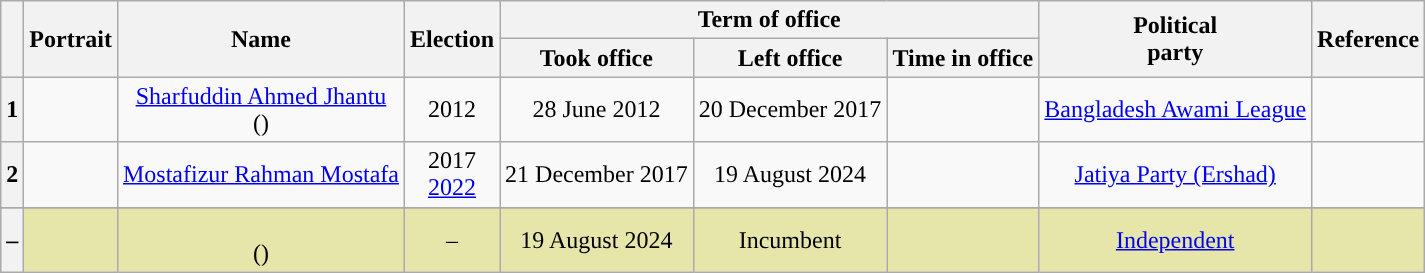<table class="wikitable" style="text-align:center">
<tr>
<th rowspan="2"></th>
<th rowspan="2">Portrait</th>
<th rowspan="2">Name<br></th>
<th rowspan="2">Election</th>
<th colspan="3"><strong>Term of office</strong></th>
<th rowspan="2"><strong>Political<br> party</strong></th>
<th rowspan="2"><strong>Reference</strong></th>
</tr>
<tr>
<th><strong>Took office</strong></th>
<th><strong>Left office</strong></th>
<th><strong>Time in office</strong></th>
</tr>
<tr>
<th style="background:">1</th>
<td align=center></td>
<td><a href='#'>Sharfuddin Ahmed Jhantu</a> <br>()</td>
<td>2012</td>
<td align=center>28 June 2012</td>
<td align=center>20 December 2017</td>
<td></td>
<td><a href='#'>Bangladesh Awami League</a></td>
<td></td>
</tr>
<tr>
<th style="background:">2</th>
<td align=center></td>
<td><a href='#'>Mostafizur Rahman Mostafa</a></td>
<td>2017<br><a href='#'>2022</a></td>
<td align=center>21 December 2017</td>
<td align=center>19 August 2024</td>
<td></td>
<td><a href='#'>Jatiya Party (Ershad)</a></td>
<td></td>
</tr>
<tr>
</tr>
<tr style="background:#e6e6aa;">
<th style="background:">–</th>
<td align=center></td>
<td><br>()</td>
<td>–</td>
<td align=center>19 August 2024</td>
<td align=center>Incumbent</td>
<td></td>
<td><a href='#'>Independent</a></td>
<td></td>
</tr>
</table>
